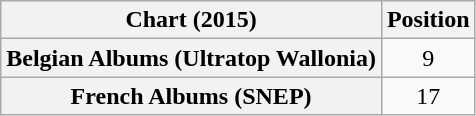<table class="wikitable sortable plainrowheaders" style="text-align:center">
<tr>
<th scope="col">Chart (2015)</th>
<th scope="col">Position</th>
</tr>
<tr>
<th scope="row">Belgian Albums (Ultratop Wallonia)</th>
<td>9</td>
</tr>
<tr>
<th scope="row">French Albums (SNEP)</th>
<td>17</td>
</tr>
</table>
